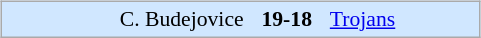<table width="100%" align=center>
<tr>
<td valign="top" width="50%"><br><table align=center cellpadding="3" cellspacing="0" style="background: #D0E7FF; border: 1px #aaa solid; border-collapse:collapse; font-size:95%;" width=320>
<tr style=font-size:95%>
<td align=center width=50></td>
<td width=85 align=right>C. Budejovice</td>
<td align=center width=40><strong>19-18</strong></td>
<td width=85><a href='#'>Trojans</a></td>
</tr>
</table>
</td>
<td valign="top" width="50%"><br><table align=center cellpadding="3" cellspacing="0" width=320>
</table>
</td>
</tr>
</table>
